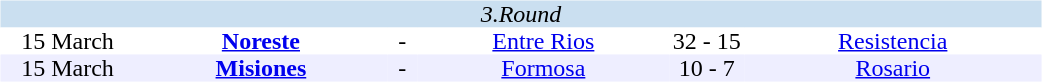<table width=700>
<tr>
<td width=700 valign="top"><br><table border=0 cellspacing=0 cellpadding=0 style="font-size: 100%; border-collapse: collapse;" width=100%>
<tr bgcolor="#CADFF0">
<td style="font-size:100%"; align="center" colspan="6"><em>3.Round</em></td>
</tr>
<tr align=center bgcolor=#FFFFFF>
<td width=90>15 March</td>
<td width=170><strong><a href='#'>Noreste</a></strong></td>
<td width=20>-</td>
<td width=170><a href='#'>Entre Rios</a></td>
<td width=50>32 - 15</td>
<td width=200><a href='#'>Resistencia</a></td>
</tr>
<tr align=center bgcolor=#EEEEFF>
<td width=90>15 March</td>
<td width=170><strong><a href='#'>Misiones</a></strong></td>
<td width=20>-</td>
<td width=170><a href='#'>Formosa</a></td>
<td width=50>10 - 7</td>
<td width=200><a href='#'>Rosario</a></td>
</tr>
</table>
</td>
</tr>
</table>
